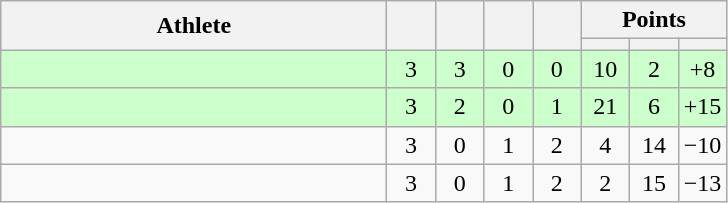<table class="wikitable" style="text-align: center; font-size:100% ">
<tr>
<th rowspan=2 width=250>Athlete</th>
<th rowspan=2 width=25></th>
<th rowspan=2 width=25></th>
<th rowspan=2 width=25></th>
<th rowspan=2 width=25></th>
<th colspan=3>Points</th>
</tr>
<tr>
<th width=25></th>
<th width=25></th>
<th width=25></th>
</tr>
<tr bgcolor="ccffcc">
<td align=left></td>
<td>3</td>
<td>3</td>
<td>0</td>
<td>0</td>
<td>10</td>
<td>2</td>
<td>+8</td>
</tr>
<tr bgcolor="ccffcc">
<td align=left></td>
<td>3</td>
<td>2</td>
<td>0</td>
<td>1</td>
<td>21</td>
<td>6</td>
<td>+15</td>
</tr>
<tr>
<td align=left></td>
<td>3</td>
<td>0</td>
<td>1</td>
<td>2</td>
<td>4</td>
<td>14</td>
<td>−10</td>
</tr>
<tr>
<td align=left></td>
<td>3</td>
<td>0</td>
<td>1</td>
<td>2</td>
<td>2</td>
<td>15</td>
<td>−13</td>
</tr>
</table>
